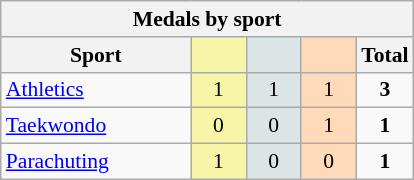<table class="wikitable" style="font-size:90%; text-align:center;">
<tr>
<th colspan="5">Medals by sport</th>
</tr>
<tr>
<th width="120">Sport</th>
<th scope="col" width="30" style="background:#F7F6A8;"></th>
<th scope="col" width="30" style="background:#DCE5E5;"></th>
<th scope="col" width="30" style="background:#FFDAB9;"></th>
<th width="30">Total</th>
</tr>
<tr>
<td align="left"><a href='#'>Athletics</a></td>
<td style="background:#F7F6A8;">1</td>
<td style="background:#DCE5E5;">1</td>
<td style="background:#FFDAB9;">1</td>
<td><strong>3</strong></td>
</tr>
<tr>
<td align="left"><a href='#'>Taekwondo</a></td>
<td style="background:#F7F6A8;">0</td>
<td style="background:#DCE5E5;">0</td>
<td style="background:#FFDAB9;">1</td>
<td><strong>1</strong></td>
</tr>
<tr>
<td align="left"><a href='#'>Parachuting</a></td>
<td style="background:#F7F6A8;">1</td>
<td style="background:#DCE5E5;">0</td>
<td style="background:#FFDAB9;">0</td>
<td><strong>1</strong></td>
</tr>
</table>
